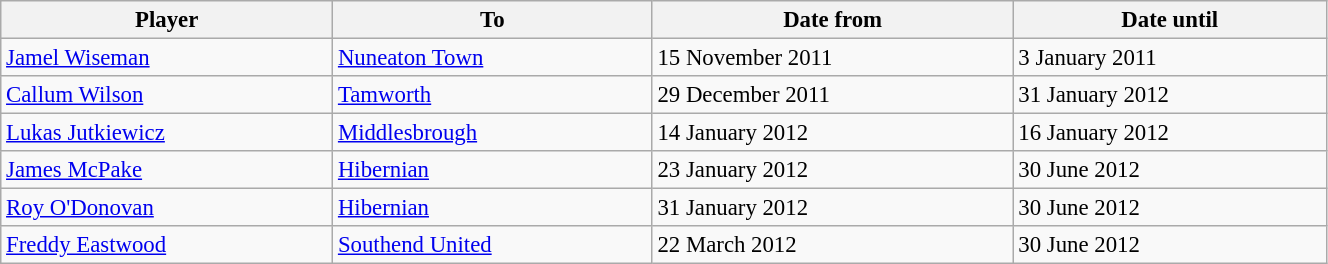<table class="wikitable sortable" style="text-align:center; font-size:95%;width:70%; text-align:left">
<tr>
<th>Player</th>
<th>To</th>
<th>Date from</th>
<th>Date until</th>
</tr>
<tr>
<td> <a href='#'>Jamel Wiseman</a></td>
<td> <a href='#'>Nuneaton Town</a></td>
<td>15 November 2011</td>
<td>3 January 2011</td>
</tr>
<tr>
<td> <a href='#'>Callum Wilson</a></td>
<td> <a href='#'>Tamworth</a></td>
<td>29 December 2011</td>
<td>31 January 2012</td>
</tr>
<tr>
<td> <a href='#'>Lukas Jutkiewicz</a></td>
<td> <a href='#'>Middlesbrough</a></td>
<td>14 January 2012</td>
<td>16 January 2012</td>
</tr>
<tr>
<td> <a href='#'>James McPake</a></td>
<td> <a href='#'>Hibernian</a></td>
<td>23 January 2012</td>
<td>30 June 2012</td>
</tr>
<tr>
<td> <a href='#'>Roy O'Donovan</a></td>
<td> <a href='#'>Hibernian</a></td>
<td>31 January 2012</td>
<td>30 June 2012</td>
</tr>
<tr>
<td> <a href='#'>Freddy Eastwood</a></td>
<td> <a href='#'>Southend United</a></td>
<td>22 March 2012</td>
<td>30 June 2012</td>
</tr>
</table>
